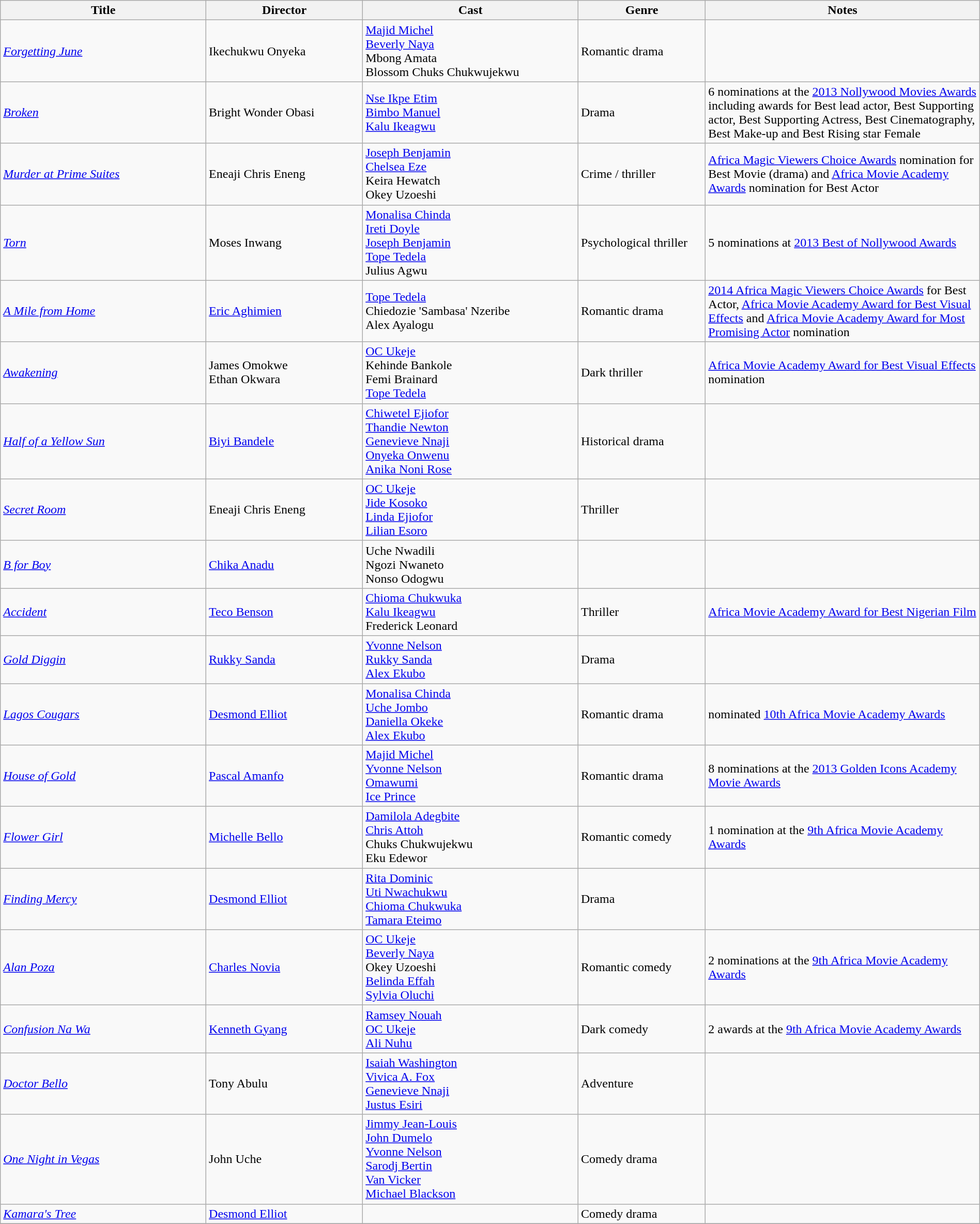<table class="wikitable" width= "100%">
<tr>
<th width=21%>Title</th>
<th width=16%>Director</th>
<th width=22%>Cast</th>
<th width=13%>Genre</th>
<th width=28%>Notes</th>
</tr>
<tr>
<td><em><a href='#'>Forgetting June</a></em></td>
<td>Ikechukwu Onyeka</td>
<td><a href='#'>Majid Michel</a><br><a href='#'>Beverly Naya</a><br>Mbong Amata <br>Blossom Chuks Chukwujekwu</td>
<td>Romantic drama</td>
<td></td>
</tr>
<tr>
<td><em><a href='#'>Broken</a></em></td>
<td>Bright Wonder Obasi</td>
<td><a href='#'>Nse Ikpe Etim</a><br><a href='#'>Bimbo Manuel</a><br><a href='#'>Kalu Ikeagwu</a></td>
<td>Drama</td>
<td>6 nominations at the <a href='#'>2013 Nollywood Movies Awards</a> including awards for Best lead actor, Best Supporting actor, Best Supporting Actress, Best Cinematography, Best Make-up and Best Rising star Female</td>
</tr>
<tr>
<td><em><a href='#'>Murder at Prime Suites</a></em></td>
<td>Eneaji Chris Eneng</td>
<td><a href='#'>Joseph Benjamin</a><br><a href='#'>Chelsea Eze</a><br>Keira Hewatch <br>Okey Uzoeshi</td>
<td>Crime / thriller</td>
<td><a href='#'>Africa Magic Viewers Choice Awards</a> nomination for Best Movie (drama) and <a href='#'>Africa Movie Academy Awards</a> nomination for Best Actor</td>
</tr>
<tr>
<td><em><a href='#'>Torn</a></em></td>
<td>Moses Inwang</td>
<td><a href='#'>Monalisa Chinda</a><br><a href='#'>Ireti Doyle</a><br><a href='#'>Joseph Benjamin</a> <br><a href='#'>Tope Tedela</a><br>Julius Agwu</td>
<td>Psychological thriller</td>
<td>5 nominations at <a href='#'>2013 Best of Nollywood Awards</a></td>
</tr>
<tr>
<td><em><a href='#'>A Mile from Home</a></em></td>
<td><a href='#'>Eric Aghimien</a></td>
<td><a href='#'>Tope Tedela</a><br>Chiedozie 'Sambasa' Nzeribe<br>Alex Ayalogu</td>
<td>Romantic drama</td>
<td><a href='#'>2014 Africa Magic Viewers Choice Awards</a> for Best Actor, <a href='#'>Africa Movie Academy Award for Best Visual Effects</a> and <a href='#'>Africa Movie Academy Award for Most Promising Actor</a> nomination</td>
</tr>
<tr>
<td><em><a href='#'>Awakening</a></em></td>
<td>James Omokwe<br>Ethan Okwara</td>
<td><a href='#'>OC Ukeje</a><br>Kehinde Bankole<br>Femi Brainard<br><a href='#'>Tope Tedela</a></td>
<td>Dark thriller</td>
<td><a href='#'>Africa Movie Academy Award for Best Visual Effects</a> nomination</td>
</tr>
<tr>
<td><em><a href='#'>Half of a Yellow Sun</a></em></td>
<td><a href='#'>Biyi Bandele</a></td>
<td><a href='#'>Chiwetel Ejiofor</a><br><a href='#'>Thandie Newton</a><br><a href='#'>Genevieve Nnaji</a><br><a href='#'>Onyeka Onwenu</a><br> <a href='#'>Anika Noni Rose</a></td>
<td>Historical drama</td>
<td></td>
</tr>
<tr>
<td><em><a href='#'>Secret Room</a></em></td>
<td>Eneaji Chris Eneng</td>
<td><a href='#'>OC Ukeje</a><br><a href='#'>Jide Kosoko</a><br><a href='#'>Linda Ejiofor</a> <br><a href='#'>Lilian Esoro</a></td>
<td>Thriller</td>
<td></td>
</tr>
<tr>
<td><em><a href='#'>B for Boy</a></em></td>
<td><a href='#'>Chika Anadu</a></td>
<td>Uche Nwadili<br>Ngozi Nwaneto<br>Nonso Odogwu</td>
<td></td>
<td></td>
</tr>
<tr>
<td><em><a href='#'>Accident</a></em></td>
<td><a href='#'>Teco Benson</a></td>
<td><a href='#'>Chioma Chukwuka</a><br><a href='#'>Kalu Ikeagwu</a><br>Frederick Leonard</td>
<td>Thriller</td>
<td><a href='#'>Africa Movie Academy Award for Best Nigerian Film</a></td>
</tr>
<tr>
<td><em><a href='#'>Gold Diggin</a></em></td>
<td><a href='#'>Rukky Sanda</a></td>
<td><a href='#'>Yvonne Nelson</a><br><a href='#'>Rukky Sanda</a><br><a href='#'>Alex Ekubo</a></td>
<td>Drama</td>
<td></td>
</tr>
<tr>
<td><em><a href='#'>Lagos Cougars</a></em></td>
<td><a href='#'>Desmond Elliot</a></td>
<td><a href='#'>Monalisa Chinda</a><br><a href='#'>Uche Jombo</a><br><a href='#'>Daniella Okeke</a><br><a href='#'>Alex Ekubo</a></td>
<td>Romantic drama</td>
<td>nominated <a href='#'>10th Africa Movie Academy Awards</a></td>
</tr>
<tr>
<td><em><a href='#'>House of Gold</a></em></td>
<td><a href='#'>Pascal Amanfo</a></td>
<td><a href='#'>Majid Michel</a><br><a href='#'>Yvonne Nelson</a><br><a href='#'>Omawumi</a><br><a href='#'>Ice Prince</a></td>
<td>Romantic drama</td>
<td>8 nominations at the <a href='#'>2013 Golden Icons Academy Movie Awards</a></td>
</tr>
<tr>
<td><em><a href='#'>Flower Girl</a></em></td>
<td><a href='#'>Michelle Bello</a></td>
<td><a href='#'>Damilola Adegbite</a><br><a href='#'>Chris Attoh</a><br>Chuks Chukwujekwu<br>Eku Edewor</td>
<td>Romantic comedy</td>
<td>1 nomination at the <a href='#'>9th Africa Movie Academy Awards</a></td>
</tr>
<tr>
<td><em><a href='#'>Finding Mercy</a></em></td>
<td><a href='#'>Desmond Elliot</a></td>
<td><a href='#'>Rita Dominic</a><br><a href='#'>Uti Nwachukwu</a><br><a href='#'>Chioma Chukwuka</a><br><a href='#'>Tamara Eteimo</a></td>
<td>Drama</td>
<td></td>
</tr>
<tr>
<td><em><a href='#'>Alan Poza</a></em></td>
<td><a href='#'>Charles Novia</a></td>
<td><a href='#'>OC Ukeje</a><br><a href='#'>Beverly Naya</a><br>Okey Uzoeshi<br><a href='#'>Belinda Effah</a><br><a href='#'>Sylvia Oluchi</a></td>
<td>Romantic comedy</td>
<td>2 nominations at the <a href='#'>9th Africa Movie Academy Awards</a></td>
</tr>
<tr>
<td><em><a href='#'>Confusion Na Wa</a></em></td>
<td><a href='#'>Kenneth Gyang</a></td>
<td><a href='#'>Ramsey Nouah</a><br><a href='#'>OC Ukeje</a><br><a href='#'>Ali Nuhu</a></td>
<td>Dark comedy</td>
<td>2 awards at the <a href='#'>9th Africa Movie Academy Awards</a></td>
</tr>
<tr>
<td><em><a href='#'>Doctor Bello</a></em></td>
<td>Tony Abulu</td>
<td><a href='#'>Isaiah Washington</a><br><a href='#'>Vivica A. Fox</a><br><a href='#'>Genevieve Nnaji</a><br><a href='#'>Justus Esiri</a></td>
<td>Adventure</td>
<td></td>
</tr>
<tr>
<td><em><a href='#'>One Night in Vegas</a></em></td>
<td>John Uche</td>
<td><a href='#'>Jimmy Jean-Louis</a><br><a href='#'>John Dumelo</a><br><a href='#'>Yvonne Nelson</a><br><a href='#'>Sarodj Bertin</a><br><a href='#'>Van Vicker</a><br><a href='#'>Michael Blackson</a></td>
<td>Comedy drama</td>
<td></td>
</tr>
<tr>
<td><em><a href='#'>Kamara's Tree</a></em></td>
<td><a href='#'>Desmond Elliot</a></td>
<td></td>
<td>Comedy drama</td>
<td></td>
</tr>
<tr>
</tr>
</table>
